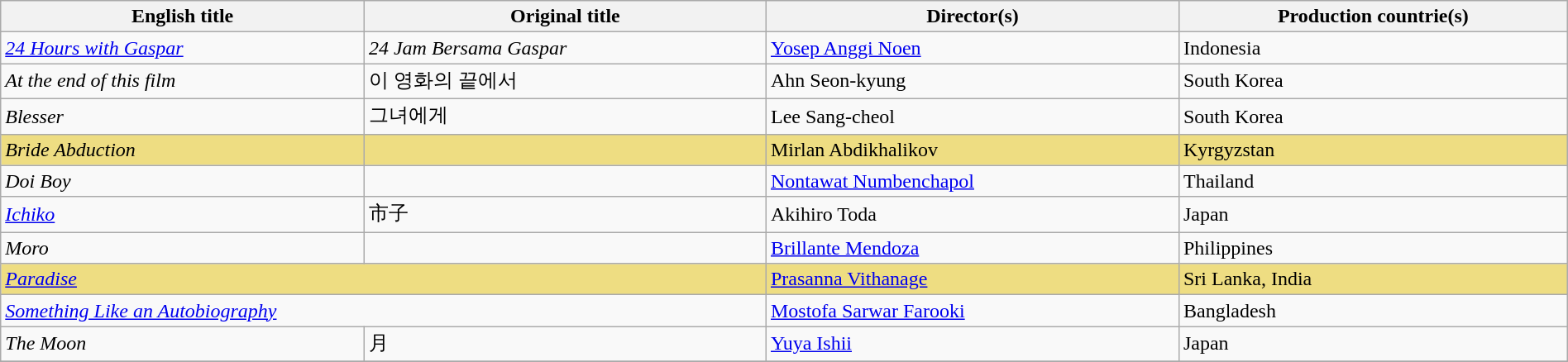<table class="sortable wikitable" style="width:100%; margin-bottom:4px" cellpadding="5">
<tr>
<th scope="col">English title</th>
<th scope="col">Original title</th>
<th scope="col">Director(s)</th>
<th scope="col">Production countrie(s)</th>
</tr>
<tr>
<td><em><a href='#'>24 Hours with Gaspar</a></em></td>
<td><em>24 Jam Bersama Gaspar</em></td>
<td><a href='#'>Yosep Anggi Noen</a></td>
<td>Indonesia</td>
</tr>
<tr>
<td><em>At the end of this film</em></td>
<td>이 영화의 끝에서</td>
<td>Ahn Seon-kyung</td>
<td>South Korea</td>
</tr>
<tr>
<td><em>Blesser</em></td>
<td>그녀에게</td>
<td>Lee Sang-cheol</td>
<td>South Korea</td>
</tr>
<tr style="background:#eedd82">
<td><em>Bride Abduction</em></td>
<td></td>
<td>Mirlan Abdikhalikov</td>
<td>Kyrgyzstan</td>
</tr>
<tr>
<td><em>Doi Boy</em></td>
<td></td>
<td><a href='#'>Nontawat Numbenchapol</a></td>
<td>Thailand</td>
</tr>
<tr>
<td><em><a href='#'>Ichiko</a></em></td>
<td>市子</td>
<td>Akihiro Toda</td>
<td>Japan</td>
</tr>
<tr>
<td><em>Moro</em></td>
<td></td>
<td><a href='#'>Brillante Mendoza</a></td>
<td>Philippines</td>
</tr>
<tr style="background:#eedd82">
<td colspan=2><em><a href='#'>Paradise</a></em></td>
<td><a href='#'>Prasanna Vithanage</a></td>
<td>Sri Lanka, India</td>
</tr>
<tr>
<td colspan=2><em><a href='#'>Something Like an Autobiography</a></em></td>
<td><a href='#'>Mostofa Sarwar Farooki</a></td>
<td>Bangladesh</td>
</tr>
<tr>
<td><em>The Moon</em></td>
<td>月</td>
<td><a href='#'>Yuya Ishii</a></td>
<td>Japan</td>
</tr>
<tr>
</tr>
</table>
